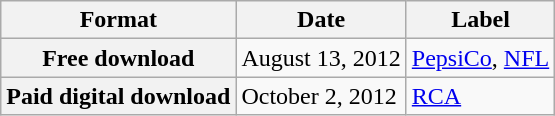<table class="wikitable plainrowheaders">
<tr>
<th scope="col">Format</th>
<th scope="col">Date</th>
<th scope="col">Label</th>
</tr>
<tr>
<th scope="row">Free download</th>
<td>August 13, 2012</td>
<td><a href='#'>PepsiCo</a>, <a href='#'>NFL</a></td>
</tr>
<tr>
<th scope="row">Paid digital download</th>
<td>October 2, 2012</td>
<td><a href='#'>RCA</a></td>
</tr>
</table>
